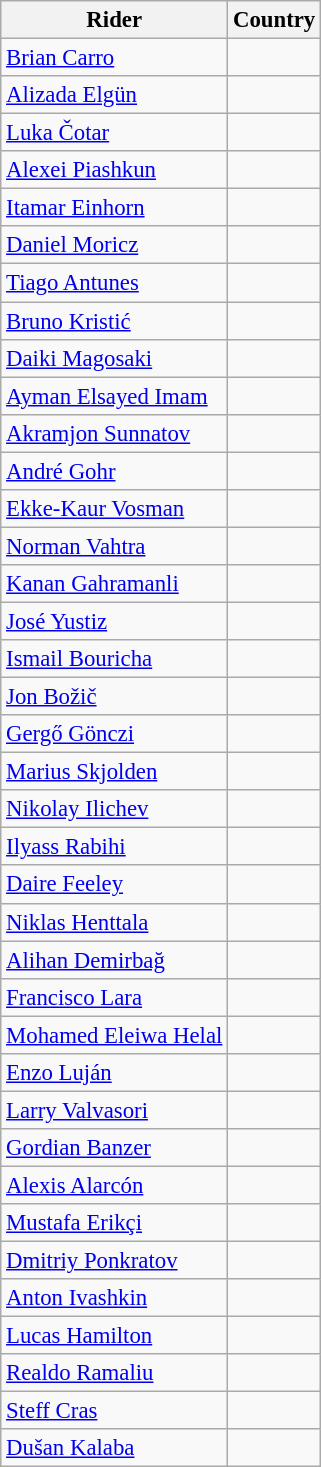<table class="wikitable" style="font-size:95%; text-align:left;">
<tr>
<th>Rider</th>
<th>Country</th>
</tr>
<tr>
<td><a href='#'>Brian Carro</a></td>
<td></td>
</tr>
<tr>
<td><a href='#'>Alizada Elgün</a></td>
<td></td>
</tr>
<tr>
<td><a href='#'>Luka Čotar</a></td>
<td></td>
</tr>
<tr>
<td><a href='#'>Alexei Piashkun</a></td>
<td></td>
</tr>
<tr>
<td><a href='#'>Itamar Einhorn</a></td>
<td></td>
</tr>
<tr>
<td><a href='#'>Daniel Moricz</a></td>
<td></td>
</tr>
<tr>
<td><a href='#'>Tiago Antunes</a></td>
<td></td>
</tr>
<tr>
<td><a href='#'>Bruno Kristić</a></td>
<td></td>
</tr>
<tr>
<td><a href='#'>Daiki Magosaki</a></td>
<td></td>
</tr>
<tr>
<td><a href='#'>Ayman Elsayed Imam</a></td>
<td></td>
</tr>
<tr>
<td><a href='#'>Akramjon Sunnatov</a></td>
<td></td>
</tr>
<tr>
<td><a href='#'>André Gohr</a></td>
<td></td>
</tr>
<tr>
<td><a href='#'>Ekke-Kaur Vosman</a></td>
<td></td>
</tr>
<tr>
<td><a href='#'>Norman Vahtra</a></td>
<td></td>
</tr>
<tr>
<td><a href='#'>Kanan Gahramanli</a></td>
<td></td>
</tr>
<tr>
<td><a href='#'>José Yustiz</a></td>
<td></td>
</tr>
<tr>
<td><a href='#'>Ismail Bouricha</a></td>
<td></td>
</tr>
<tr>
<td><a href='#'>Jon Božič</a></td>
<td></td>
</tr>
<tr>
<td><a href='#'>Gergő Gönczi</a></td>
<td></td>
</tr>
<tr>
<td><a href='#'>Marius Skjolden</a></td>
<td></td>
</tr>
<tr>
<td><a href='#'>Nikolay Ilichev</a></td>
<td></td>
</tr>
<tr>
<td><a href='#'>Ilyass Rabihi</a></td>
<td></td>
</tr>
<tr>
<td><a href='#'>Daire Feeley</a></td>
<td></td>
</tr>
<tr>
<td><a href='#'>Niklas Henttala</a></td>
<td></td>
</tr>
<tr>
<td><a href='#'>Alihan Demirbağ</a></td>
<td></td>
</tr>
<tr>
<td><a href='#'>Francisco Lara</a></td>
<td></td>
</tr>
<tr>
<td><a href='#'>Mohamed Eleiwa Helal</a></td>
<td></td>
</tr>
<tr>
<td><a href='#'>Enzo Luján</a></td>
<td></td>
</tr>
<tr>
<td><a href='#'>Larry Valvasori</a></td>
<td></td>
</tr>
<tr>
<td><a href='#'>Gordian Banzer</a></td>
<td></td>
</tr>
<tr>
<td><a href='#'>Alexis Alarcón</a></td>
<td></td>
</tr>
<tr>
<td><a href='#'>Mustafa Erikçi</a></td>
<td></td>
</tr>
<tr>
<td><a href='#'>Dmitriy Ponkratov</a></td>
<td></td>
</tr>
<tr>
<td><a href='#'>Anton Ivashkin</a></td>
<td></td>
</tr>
<tr>
<td><a href='#'>Lucas Hamilton</a></td>
<td></td>
</tr>
<tr>
<td><a href='#'>Realdo Ramaliu</a></td>
<td></td>
</tr>
<tr>
<td><a href='#'>Steff Cras</a></td>
<td></td>
</tr>
<tr>
<td><a href='#'>Dušan Kalaba</a></td>
<td></td>
</tr>
</table>
